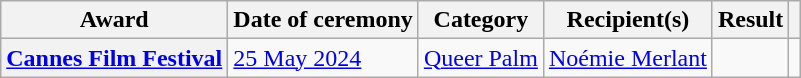<table class="wikitable sortable plainrowheaders">
<tr>
<th scope="col">Award</th>
<th scope="col">Date of ceremony</th>
<th scope="col">Category</th>
<th scope="col">Recipient(s)</th>
<th scope="col">Result</th>
<th scope="col" class="unsortable"></th>
</tr>
<tr>
<th scope="row"><a href='#'>Cannes Film Festival</a></th>
<td><a href='#'>25 May 2024</a></td>
<td><a href='#'>Queer Palm</a></td>
<td><a href='#'>Noémie Merlant</a></td>
<td></td>
<td align="center"></td>
</tr>
</table>
